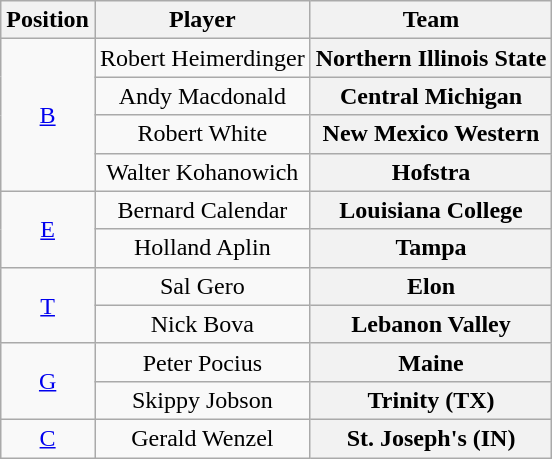<table class="wikitable">
<tr>
<th>Position</th>
<th>Player</th>
<th>Team</th>
</tr>
<tr style="text-align:center;">
<td rowspan="4"><a href='#'>B</a></td>
<td>Robert Heimerdinger</td>
<th Style = >Northern Illinois State</th>
</tr>
<tr style="text-align:center;">
<td>Andy Macdonald</td>
<th Style = >Central Michigan</th>
</tr>
<tr style="text-align:center;">
<td>Robert White</td>
<th Style = >New Mexico Western</th>
</tr>
<tr style="text-align:center;">
<td>Walter Kohanowich</td>
<th Style = >Hofstra</th>
</tr>
<tr style="text-align:center;">
<td rowspan="2"><a href='#'>E</a></td>
<td>Bernard Calendar</td>
<th Style = >Louisiana College</th>
</tr>
<tr style="text-align:center;">
<td>Holland Aplin</td>
<th Style = >Tampa</th>
</tr>
<tr style="text-align:center;">
<td rowspan="2"><a href='#'>T</a></td>
<td>Sal Gero</td>
<th Style = >Elon</th>
</tr>
<tr style="text-align:center;">
<td>Nick Bova</td>
<th Style = >Lebanon Valley</th>
</tr>
<tr style="text-align:center;">
<td rowspan="2"><a href='#'>G</a></td>
<td>Peter Pocius</td>
<th Style = >Maine</th>
</tr>
<tr style="text-align:center;">
<td>Skippy Jobson</td>
<th Style = >Trinity (TX)</th>
</tr>
<tr style="text-align:center;">
<td><a href='#'>C</a></td>
<td>Gerald Wenzel</td>
<th Style = >St. Joseph's (IN)</th>
</tr>
</table>
